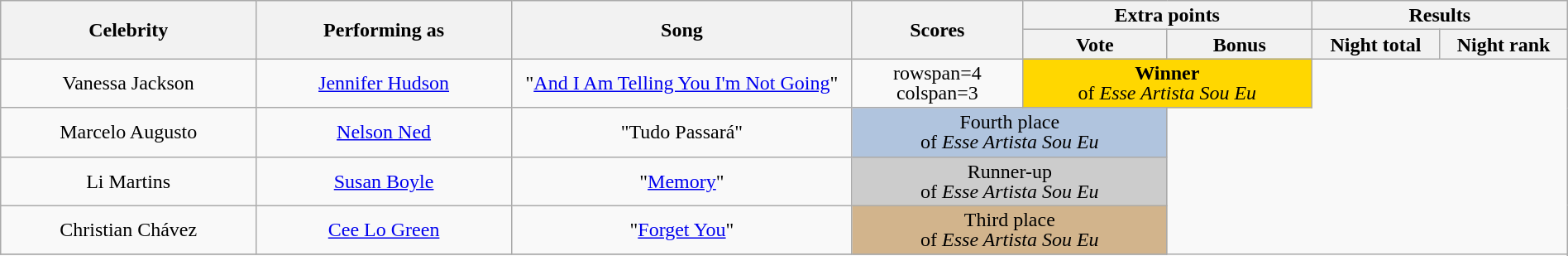<table class="wikitable" style="font-size:100%; line-height:16px; text-align:center" width="100%">
<tr>
<th rowspan="2" style="width:15.0%;">Celebrity</th>
<th rowspan="2" style="width:15.0%;">Performing as</th>
<th rowspan="2" style="width:20.0%;">Song</th>
<th rowspan="2" style="width:10.0%;">Scores</th>
<th colspan="2">Extra points</th>
<th colspan="2">Results</th>
</tr>
<tr>
<th style="width:08.5%;">Vote</th>
<th style="width:08.5%;">Bonus</th>
<th style="width:07.5%;">Night total</th>
<th style="width:07.5%;">Night rank</th>
</tr>
<tr>
<td>Vanessa Jackson</td>
<td><a href='#'>Jennifer Hudson</a></td>
<td>"<a href='#'>And I Am Telling You I'm Not Going</a>"</td>
<td>rowspan=4 colspan=3 </td>
<td bgcolor="FFD700" colspan=2><strong>Winner</strong><br>of <em>Esse Artista Sou Eu</em></td>
</tr>
<tr>
<td>Marcelo Augusto</td>
<td><a href='#'>Nelson Ned</a></td>
<td>"Tudo Passará"</td>
<td bgcolor="B0C4DE" colspan=2>Fourth place<br>of <em>Esse Artista Sou Eu</em></td>
</tr>
<tr>
<td>Li Martins</td>
<td><a href='#'>Susan Boyle</a></td>
<td>"<a href='#'>Memory</a>"</td>
<td bgcolor="CCCCCC" colspan=2>Runner-up<br>of <em>Esse Artista Sou Eu</em></td>
</tr>
<tr>
<td>Christian Chávez</td>
<td><a href='#'>Cee Lo Green</a></td>
<td>"<a href='#'>Forget You</a>"</td>
<td bgcolor="D2B48C" colspan=2>Third place<br>of <em>Esse Artista Sou Eu</em></td>
</tr>
<tr>
</tr>
</table>
